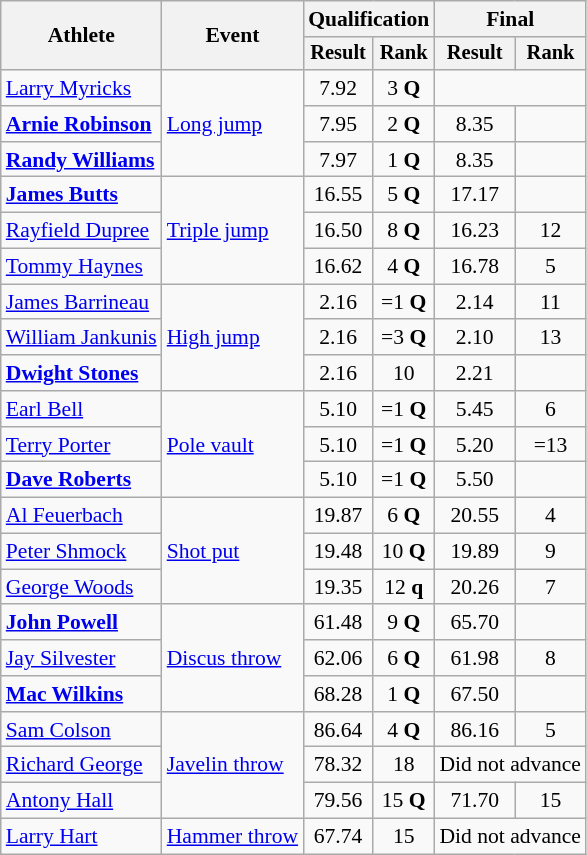<table class=wikitable style=font-size:90%;text-align:center>
<tr>
<th rowspan=2>Athlete</th>
<th rowspan=2>Event</th>
<th colspan=2>Qualification</th>
<th colspan=2>Final</th>
</tr>
<tr style=font-size:95%>
<th>Result</th>
<th>Rank</th>
<th>Result</th>
<th>Rank</th>
</tr>
<tr>
<td align=left><a href='#'>Larry Myricks</a></td>
<td align=left rowspan=3><a href='#'>Long jump</a></td>
<td>7.92</td>
<td>3 <strong>Q</strong></td>
<td colspan=2></td>
</tr>
<tr>
<td align=left><strong><a href='#'>Arnie Robinson</a></strong></td>
<td>7.95</td>
<td>2 <strong>Q</strong></td>
<td>8.35</td>
<td></td>
</tr>
<tr>
<td align=left><strong><a href='#'>Randy Williams</a></strong></td>
<td>7.97</td>
<td>1 <strong>Q</strong></td>
<td>8.35</td>
<td></td>
</tr>
<tr>
<td align=left><strong><a href='#'>James Butts</a></strong></td>
<td align=left rowspan=3><a href='#'>Triple jump</a></td>
<td>16.55</td>
<td>5 <strong>Q</strong></td>
<td>17.17</td>
<td></td>
</tr>
<tr>
<td align=left><a href='#'>Rayfield Dupree</a></td>
<td>16.50</td>
<td>8 <strong>Q</strong></td>
<td>16.23</td>
<td>12</td>
</tr>
<tr>
<td align=left><a href='#'>Tommy Haynes</a></td>
<td>16.62</td>
<td>4 <strong>Q</strong></td>
<td>16.78</td>
<td>5</td>
</tr>
<tr>
<td align=left><a href='#'>James Barrineau</a></td>
<td align=left rowspan=3><a href='#'>High jump</a></td>
<td>2.16</td>
<td>=1 <strong>Q</strong></td>
<td>2.14</td>
<td>11</td>
</tr>
<tr>
<td align=left><a href='#'>William Jankunis</a></td>
<td>2.16</td>
<td>=3 <strong>Q</strong></td>
<td>2.10</td>
<td>13</td>
</tr>
<tr>
<td align=left><strong><a href='#'>Dwight Stones</a></strong></td>
<td>2.16</td>
<td>10</td>
<td>2.21</td>
<td></td>
</tr>
<tr>
<td align=left><a href='#'>Earl Bell</a></td>
<td align=left rowspan=3><a href='#'>Pole vault</a></td>
<td>5.10</td>
<td>=1 <strong>Q</strong></td>
<td>5.45</td>
<td>6</td>
</tr>
<tr>
<td align=left><a href='#'>Terry Porter</a></td>
<td>5.10</td>
<td>=1 <strong>Q</strong></td>
<td>5.20</td>
<td>=13</td>
</tr>
<tr>
<td align=left><strong><a href='#'>Dave Roberts</a></strong></td>
<td>5.10</td>
<td>=1 <strong>Q</strong></td>
<td>5.50</td>
<td></td>
</tr>
<tr>
<td align=left><a href='#'>Al Feuerbach</a></td>
<td align=left rowspan=3><a href='#'>Shot put</a></td>
<td>19.87</td>
<td>6 <strong>Q</strong></td>
<td>20.55</td>
<td>4</td>
</tr>
<tr>
<td align=left><a href='#'>Peter Shmock</a></td>
<td>19.48</td>
<td>10 <strong>Q</strong></td>
<td>19.89</td>
<td>9</td>
</tr>
<tr>
<td align=left><a href='#'>George Woods</a></td>
<td>19.35</td>
<td>12 <strong>q</strong></td>
<td>20.26</td>
<td>7</td>
</tr>
<tr>
<td align=left><strong><a href='#'>John Powell</a></strong></td>
<td align=left rowspan=3><a href='#'>Discus throw</a></td>
<td>61.48</td>
<td>9 <strong>Q</strong></td>
<td>65.70</td>
<td></td>
</tr>
<tr>
<td align=left><a href='#'>Jay Silvester</a></td>
<td>62.06</td>
<td>6 <strong>Q</strong></td>
<td>61.98</td>
<td>8</td>
</tr>
<tr>
<td align=left><strong><a href='#'>Mac Wilkins</a></strong></td>
<td>68.28 </td>
<td>1 <strong>Q</strong></td>
<td>67.50</td>
<td></td>
</tr>
<tr>
<td align=left><a href='#'>Sam Colson</a></td>
<td align=left rowspan=3><a href='#'>Javelin throw</a></td>
<td>86.64</td>
<td>4 <strong>Q</strong></td>
<td>86.16</td>
<td>5</td>
</tr>
<tr>
<td align=left><a href='#'>Richard George</a></td>
<td>78.32</td>
<td>18</td>
<td colspan=2>Did not advance</td>
</tr>
<tr>
<td align=left><a href='#'>Antony Hall</a></td>
<td>79.56</td>
<td>15 <strong>Q</strong></td>
<td>71.70</td>
<td>15</td>
</tr>
<tr>
<td align=left><a href='#'>Larry Hart</a></td>
<td align=left><a href='#'>Hammer throw</a></td>
<td>67.74</td>
<td>15</td>
<td colspan=2>Did not advance</td>
</tr>
</table>
